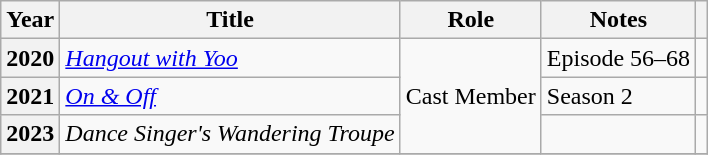<table class="wikitable plainrowheaders sortable">
<tr>
<th scope="col">Year</th>
<th scope="col">Title</th>
<th scope="col">Role</th>
<th scope="col" class="unsortable">Notes</th>
<th scope="col" class="unsortable"></th>
</tr>
<tr>
<th scope="row">2020</th>
<td><em><a href='#'>Hangout with Yoo</a></em></td>
<td rowspan="3">Cast Member</td>
<td>Episode 56–68</td>
<td></td>
</tr>
<tr>
<th scope="row">2021</th>
<td><em><a href='#'>On & Off</a></em></td>
<td>Season 2</td>
<td style="text-align:center"></td>
</tr>
<tr>
<th scope="row">2023</th>
<td><em>Dance Singer's Wandering Troupe</em></td>
<td></td>
<td style="text-align:center"></td>
</tr>
<tr>
</tr>
</table>
